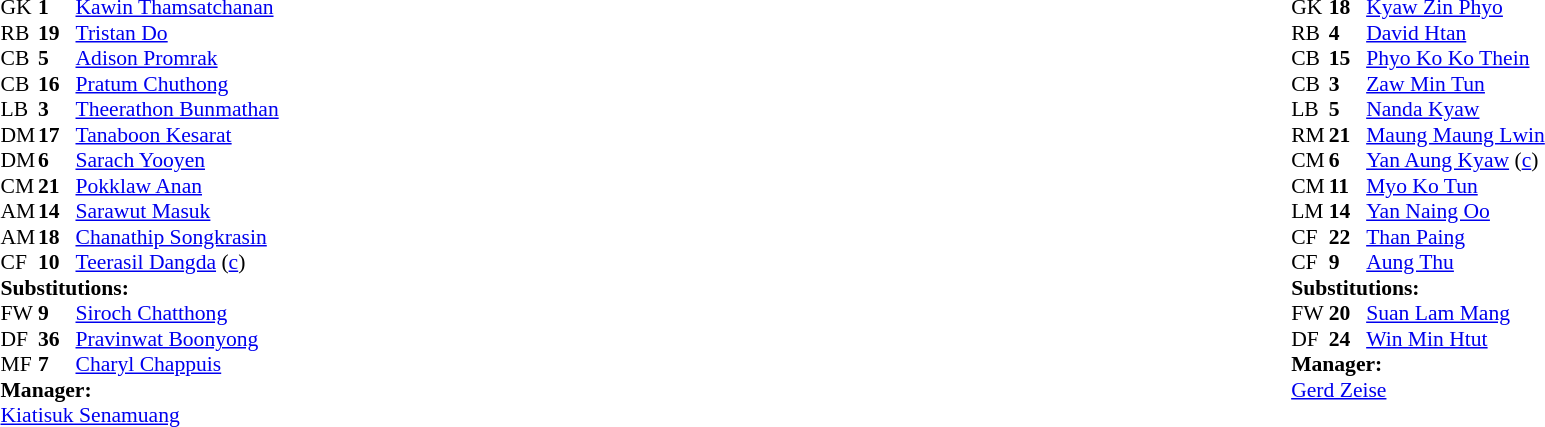<table width="100%">
<tr>
<td valign="top" width="40%"><br><table style="font-size:90%;" cellspacing="0" cellpadding="0">
<tr>
<th width="25"></th>
<th width="25"></th>
</tr>
<tr>
<td>GK</td>
<td><strong>1</strong></td>
<td><a href='#'>Kawin Thamsatchanan</a></td>
</tr>
<tr>
<td>RB</td>
<td><strong>19</strong></td>
<td><a href='#'>Tristan Do</a></td>
</tr>
<tr>
<td>CB</td>
<td><strong>5</strong></td>
<td><a href='#'>Adison Promrak</a></td>
</tr>
<tr>
<td>CB</td>
<td><strong>16</strong></td>
<td><a href='#'>Pratum Chuthong</a></td>
</tr>
<tr>
<td>LB</td>
<td><strong>3</strong></td>
<td><a href='#'>Theerathon Bunmathan</a></td>
</tr>
<tr>
<td>DM</td>
<td><strong>17</strong></td>
<td><a href='#'>Tanaboon Kesarat</a></td>
<td></td>
<td></td>
</tr>
<tr>
<td>DM</td>
<td><strong>6</strong></td>
<td><a href='#'>Sarach Yooyen</a></td>
<td></td>
<td></td>
</tr>
<tr>
<td>CM</td>
<td><strong>21</strong></td>
<td><a href='#'>Pokklaw Anan</a></td>
</tr>
<tr>
<td>AM</td>
<td><strong>14</strong></td>
<td><a href='#'>Sarawut Masuk</a></td>
</tr>
<tr>
<td>AM</td>
<td><strong>18</strong></td>
<td><a href='#'>Chanathip Songkrasin</a></td>
</tr>
<tr>
<td>CF</td>
<td><strong>10</strong></td>
<td><a href='#'>Teerasil Dangda</a> (<a href='#'>c</a>)</td>
<td></td>
<td></td>
</tr>
<tr>
<td colspan=3><strong>Substitutions:</strong></td>
</tr>
<tr>
<td>FW</td>
<td><strong>9</strong></td>
<td><a href='#'>Siroch Chatthong</a></td>
<td></td>
<td></td>
</tr>
<tr>
<td>DF</td>
<td><strong>36</strong></td>
<td><a href='#'>Pravinwat Boonyong</a></td>
<td></td>
<td></td>
</tr>
<tr>
<td>MF</td>
<td><strong>7</strong></td>
<td><a href='#'>Charyl Chappuis</a></td>
<td></td>
<td></td>
</tr>
<tr>
<td colspan=3><strong>Manager:</strong></td>
</tr>
<tr>
<td colspan=4><a href='#'>Kiatisuk Senamuang</a></td>
</tr>
</table>
</td>
<td valign="top"></td>
<td valign="top" width="50%"><br><table style="font-size:90%;" cellspacing="0" cellpadding="0" align="center">
<tr>
<th width=25></th>
<th width=25></th>
</tr>
<tr>
<td>GK</td>
<td><strong>18</strong></td>
<td><a href='#'>Kyaw Zin Phyo</a></td>
</tr>
<tr>
<td>RB</td>
<td><strong>4</strong></td>
<td><a href='#'>David Htan</a></td>
</tr>
<tr>
<td>CB</td>
<td><strong>15</strong></td>
<td><a href='#'>Phyo Ko Ko Thein</a></td>
<td></td>
<td></td>
</tr>
<tr>
<td>CB</td>
<td><strong>3</strong></td>
<td><a href='#'>Zaw Min Tun</a></td>
</tr>
<tr>
<td>LB</td>
<td><strong>5</strong></td>
<td><a href='#'>Nanda Kyaw</a></td>
<td></td>
</tr>
<tr>
<td>RM</td>
<td><strong>21</strong></td>
<td><a href='#'>Maung Maung Lwin</a></td>
</tr>
<tr>
<td>CM</td>
<td><strong>6</strong></td>
<td><a href='#'>Yan Aung Kyaw</a> (<a href='#'>c</a>)</td>
</tr>
<tr>
<td>CM</td>
<td><strong>11</strong></td>
<td><a href='#'>Myo Ko Tun</a></td>
</tr>
<tr>
<td>LM</td>
<td><strong>14</strong></td>
<td><a href='#'>Yan Naing Oo</a></td>
</tr>
<tr>
<td>CF</td>
<td><strong>22</strong></td>
<td><a href='#'>Than Paing</a></td>
<td></td>
<td></td>
</tr>
<tr>
<td>CF</td>
<td><strong>9</strong></td>
<td><a href='#'>Aung Thu</a></td>
</tr>
<tr>
<td colspan=3><strong>Substitutions:</strong></td>
</tr>
<tr>
<td>FW</td>
<td><strong>20</strong></td>
<td><a href='#'>Suan Lam Mang</a></td>
<td></td>
<td></td>
</tr>
<tr>
<td>DF</td>
<td><strong>24</strong></td>
<td><a href='#'>Win Min Htut</a></td>
<td></td>
<td></td>
</tr>
<tr>
<td colspan=3><strong>Manager:</strong></td>
</tr>
<tr>
<td colspan=4> <a href='#'>Gerd Zeise</a></td>
</tr>
</table>
</td>
</tr>
</table>
